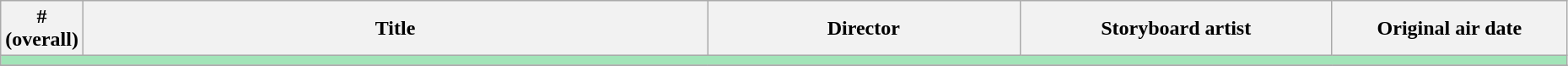<table class="wikitable" style="width:98%;">
<tr>
<th width= 5%>#<br>(overall)</th>
<th width=40%>Title</th>
<th width=20%>Director</th>
<th width=20%>Storyboard artist</th>
<th width=15%>Original air date</th>
</tr>
<tr>
<td colspan="5" style="background:#A2E4B8;"></td>
</tr>
<tr>
</tr>
</table>
